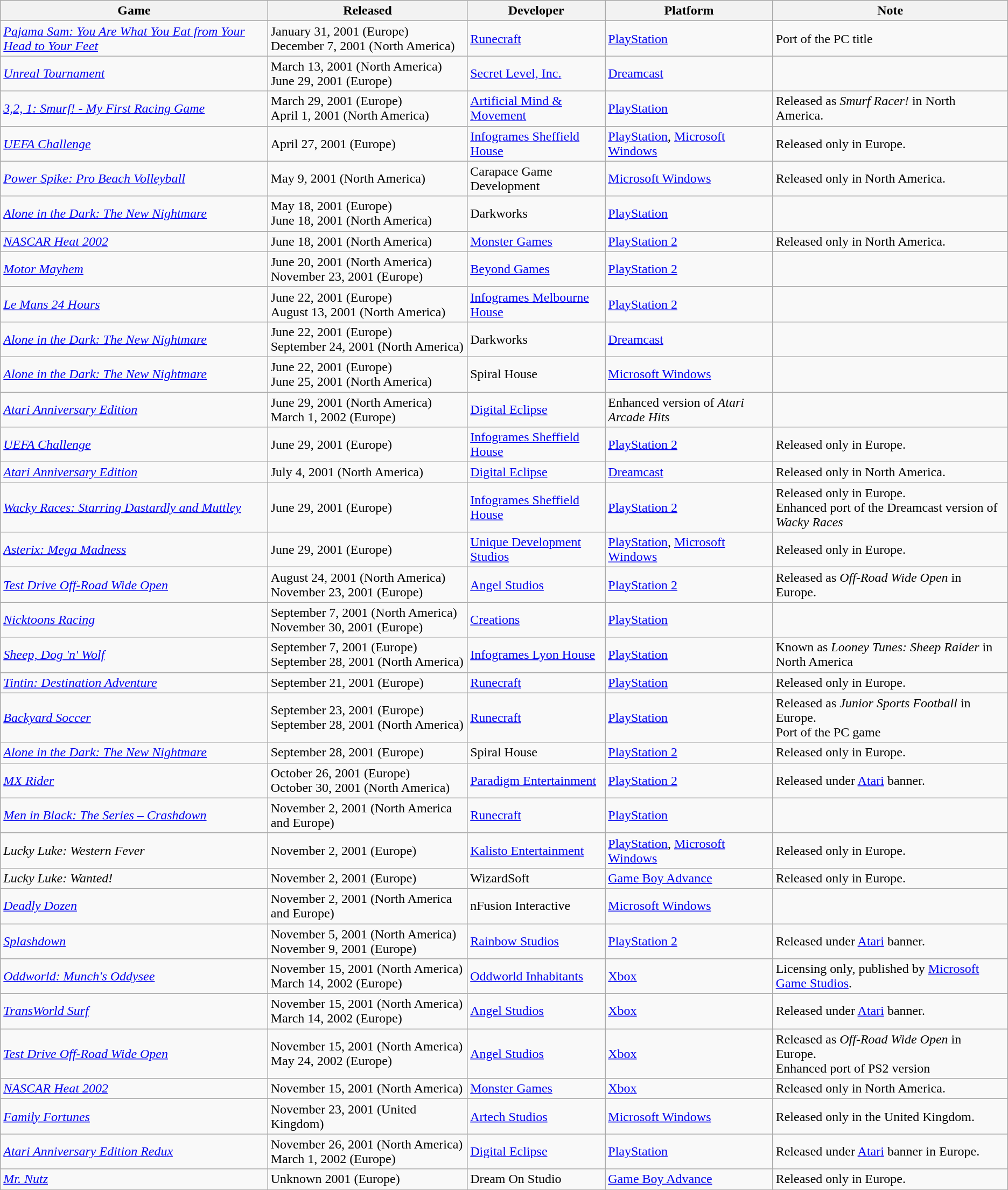<table class="wikitable sortable">
<tr>
<th>Game</th>
<th>Released</th>
<th>Developer</th>
<th>Platform</th>
<th>Note</th>
</tr>
<tr>
<td><em><a href='#'>Pajama Sam: You Are What You Eat from Your Head to Your Feet</a></em></td>
<td>January 31, 2001 (Europe)<br>December 7, 2001 (North America)</td>
<td><a href='#'>Runecraft</a></td>
<td><a href='#'>PlayStation</a></td>
<td>Port of the PC title</td>
</tr>
<tr>
<td><em><a href='#'>Unreal Tournament</a></em></td>
<td>March 13, 2001 (North America)<br>June 29, 2001 (Europe)</td>
<td><a href='#'>Secret Level, Inc.</a></td>
<td><a href='#'>Dreamcast</a></td>
<td></td>
</tr>
<tr>
<td><em><a href='#'>3,2, 1: Smurf! - My First Racing Game</a></em></td>
<td>March 29, 2001 (Europe)<br>April 1, 2001 (North America)</td>
<td><a href='#'>Artificial Mind & Movement</a></td>
<td><a href='#'>PlayStation</a></td>
<td>Released as <em>Smurf Racer!</em> in North America.</td>
</tr>
<tr>
<td><em><a href='#'>UEFA Challenge</a></em></td>
<td>April 27, 2001 (Europe)</td>
<td><a href='#'>Infogrames Sheffield House</a></td>
<td><a href='#'>PlayStation</a>, <a href='#'>Microsoft Windows</a></td>
<td>Released only in Europe.</td>
</tr>
<tr>
<td><em><a href='#'>Power Spike: Pro Beach Volleyball</a></em></td>
<td>May 9, 2001 (North America)</td>
<td>Carapace Game Development</td>
<td><a href='#'>Microsoft Windows</a></td>
<td>Released only in North America.</td>
</tr>
<tr>
<td><em><a href='#'>Alone in the Dark: The New Nightmare</a></em></td>
<td>May 18, 2001 (Europe)<br>June 18, 2001 (North America)</td>
<td>Darkworks</td>
<td><a href='#'>PlayStation</a></td>
<td></td>
</tr>
<tr>
<td><em><a href='#'>NASCAR Heat 2002</a></em></td>
<td>June 18, 2001 (North America)</td>
<td><a href='#'>Monster Games</a></td>
<td><a href='#'>PlayStation 2</a></td>
<td>Released only in North America.</td>
</tr>
<tr>
<td><em><a href='#'>Motor Mayhem</a></em></td>
<td>June 20, 2001 (North America)<br>November 23, 2001 (Europe)</td>
<td><a href='#'>Beyond Games</a></td>
<td><a href='#'>PlayStation 2</a></td>
<td></td>
</tr>
<tr>
<td><em><a href='#'>Le Mans 24 Hours</a></em></td>
<td>June 22, 2001 (Europe)<br>August 13, 2001 (North America)</td>
<td><a href='#'>Infogrames Melbourne House</a></td>
<td><a href='#'>PlayStation 2</a></td>
<td></td>
</tr>
<tr>
<td><em><a href='#'>Alone in the Dark: The New Nightmare</a></em></td>
<td>June 22, 2001 (Europe)<br>September 24, 2001 (North America)</td>
<td>Darkworks</td>
<td><a href='#'>Dreamcast</a></td>
<td></td>
</tr>
<tr>
<td><em><a href='#'>Alone in the Dark: The New Nightmare</a></em></td>
<td>June 22, 2001 (Europe)<br>June 25, 2001 (North America)</td>
<td>Spiral House</td>
<td><a href='#'>Microsoft Windows</a></td>
<td></td>
</tr>
<tr>
<td><em><a href='#'>Atari Anniversary Edition</a></em></td>
<td>June 29, 2001 (North America)<br>March 1, 2002 (Europe)</td>
<td><a href='#'>Digital Eclipse</a></td>
<td>Enhanced version of <em>Atari Arcade Hits</em></td>
</tr>
<tr>
<td><em><a href='#'>UEFA Challenge</a></em></td>
<td>June 29, 2001 (Europe)</td>
<td><a href='#'>Infogrames Sheffield House</a></td>
<td><a href='#'>PlayStation 2</a></td>
<td>Released only in Europe.</td>
</tr>
<tr>
<td><em><a href='#'>Atari Anniversary Edition</a></em></td>
<td>July 4, 2001 (North America)</td>
<td><a href='#'>Digital Eclipse</a></td>
<td><a href='#'>Dreamcast</a></td>
<td>Released only in North America.</td>
</tr>
<tr>
<td><em><a href='#'>Wacky Races: Starring Dastardly and Muttley</a></em></td>
<td>June 29, 2001 (Europe)</td>
<td><a href='#'>Infogrames Sheffield House</a></td>
<td><a href='#'>PlayStation 2</a></td>
<td>Released only in Europe.<br>Enhanced port of the Dreamcast version of <em>Wacky Races</em></td>
</tr>
<tr>
<td><em><a href='#'>Asterix: Mega Madness</a></em></td>
<td>June 29, 2001 (Europe)</td>
<td><a href='#'>Unique Development Studios</a></td>
<td><a href='#'>PlayStation</a>, <a href='#'>Microsoft Windows</a></td>
<td>Released only in Europe.</td>
</tr>
<tr>
<td><em><a href='#'>Test Drive Off-Road Wide Open</a></em></td>
<td>August 24, 2001 (North America)<br>November 23, 2001 (Europe)</td>
<td><a href='#'>Angel Studios</a></td>
<td><a href='#'>PlayStation 2</a></td>
<td>Released as <em>Off-Road Wide Open</em> in Europe.</td>
</tr>
<tr>
<td><em><a href='#'>Nicktoons Racing</a></em></td>
<td>September 7, 2001 (North America)<br>November 30, 2001 (Europe)</td>
<td><a href='#'>Creations</a></td>
<td><a href='#'>PlayStation</a></td>
<td></td>
</tr>
<tr>
<td><em><a href='#'>Sheep, Dog 'n' Wolf</a></em></td>
<td>September 7, 2001 (Europe)<br>September 28, 2001 (North America)</td>
<td><a href='#'>Infogrames Lyon House</a></td>
<td><a href='#'>PlayStation</a></td>
<td>Known as <em>Looney Tunes: Sheep Raider</em> in North America</td>
</tr>
<tr>
<td><em><a href='#'>Tintin: Destination Adventure</a></em></td>
<td>September 21, 2001 (Europe)</td>
<td><a href='#'>Runecraft</a></td>
<td><a href='#'>PlayStation</a></td>
<td>Released only in Europe.</td>
</tr>
<tr>
<td><em><a href='#'>Backyard Soccer</a></em></td>
<td>September 23, 2001 (Europe)<br>September 28, 2001 (North America)</td>
<td><a href='#'>Runecraft</a></td>
<td><a href='#'>PlayStation</a></td>
<td>Released as <em>Junior Sports Football</em> in Europe.<br>Port of the PC game</td>
</tr>
<tr>
<td><em><a href='#'>Alone in the Dark: The New Nightmare</a></em></td>
<td>September 28, 2001 (Europe)</td>
<td>Spiral House</td>
<td><a href='#'>PlayStation 2</a></td>
<td>Released only in Europe.</td>
</tr>
<tr>
<td><em><a href='#'>MX Rider</a></em></td>
<td>October 26, 2001 (Europe)<br>October 30, 2001 (North America)</td>
<td><a href='#'>Paradigm Entertainment</a></td>
<td><a href='#'>PlayStation 2</a></td>
<td>Released under <a href='#'>Atari</a> banner.</td>
</tr>
<tr>
<td><em><a href='#'>Men in Black: The Series – Crashdown</a></em></td>
<td>November 2, 2001 (North America and Europe)</td>
<td><a href='#'>Runecraft</a></td>
<td><a href='#'>PlayStation</a></td>
<td></td>
</tr>
<tr>
<td><em>Lucky Luke: Western Fever</em></td>
<td>November 2, 2001 (Europe)</td>
<td><a href='#'>Kalisto Entertainment</a></td>
<td><a href='#'>PlayStation</a>, <a href='#'>Microsoft Windows</a></td>
<td>Released only in Europe.</td>
</tr>
<tr>
<td><em>Lucky Luke: Wanted!</em></td>
<td>November 2, 2001 (Europe)</td>
<td>WizardSoft</td>
<td><a href='#'>Game Boy Advance</a></td>
<td>Released only in Europe.</td>
</tr>
<tr>
<td><em><a href='#'>Deadly Dozen</a></em></td>
<td>November 2, 2001 (North America and Europe)</td>
<td>nFusion Interactive</td>
<td><a href='#'>Microsoft Windows</a></td>
</tr>
<tr>
<td><em><a href='#'>Splashdown</a></em></td>
<td>November 5, 2001 (North America)<br>November 9, 2001 (Europe)</td>
<td><a href='#'>Rainbow Studios</a></td>
<td><a href='#'>PlayStation 2</a></td>
<td>Released under <a href='#'>Atari</a> banner.</td>
</tr>
<tr>
<td><em><a href='#'>Oddworld: Munch's Oddysee</a></em></td>
<td>November 15, 2001 (North America)<br>March 14, 2002 (Europe)</td>
<td><a href='#'>Oddworld Inhabitants</a></td>
<td><a href='#'>Xbox</a></td>
<td>Licensing only, published by <a href='#'>Microsoft Game Studios</a>.</td>
</tr>
<tr>
<td><em><a href='#'>TransWorld Surf</a></em></td>
<td>November 15, 2001 (North America)<br>March 14, 2002 (Europe)</td>
<td><a href='#'>Angel Studios</a></td>
<td><a href='#'>Xbox</a></td>
<td>Released under <a href='#'>Atari</a> banner.</td>
</tr>
<tr>
<td><em><a href='#'>Test Drive Off-Road Wide Open</a></em></td>
<td>November 15, 2001 (North America)<br>May 24, 2002 (Europe)</td>
<td><a href='#'>Angel Studios</a></td>
<td><a href='#'>Xbox</a></td>
<td>Released as <em>Off-Road Wide Open</em> in Europe.<br>Enhanced port of PS2 version</td>
</tr>
<tr>
<td><em><a href='#'>NASCAR Heat 2002</a></em></td>
<td>November 15, 2001 (North America)</td>
<td><a href='#'>Monster Games</a></td>
<td><a href='#'>Xbox</a></td>
<td>Released only in North America.</td>
</tr>
<tr>
<td><em><a href='#'>Family Fortunes</a></em></td>
<td>November 23, 2001 (United Kingdom)</td>
<td><a href='#'>Artech Studios</a></td>
<td><a href='#'>Microsoft Windows</a></td>
<td>Released only in the United Kingdom.</td>
</tr>
<tr>
<td><em><a href='#'>Atari Anniversary Edition Redux</a></em></td>
<td>November 26, 2001 (North America)<br>March 1, 2002 (Europe)</td>
<td><a href='#'>Digital Eclipse</a></td>
<td><a href='#'>PlayStation</a></td>
<td>Released under <a href='#'>Atari</a> banner in Europe.</td>
</tr>
<tr>
<td><em><a href='#'>Mr. Nutz</a></em></td>
<td>Unknown 2001 (Europe)</td>
<td>Dream On Studio</td>
<td><a href='#'>Game Boy Advance</a></td>
<td>Released only in Europe.</td>
</tr>
<tr>
</tr>
</table>
